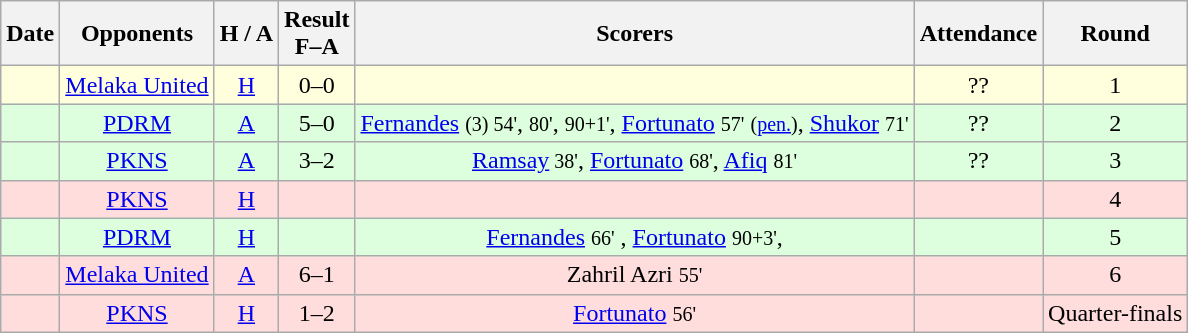<table class="wikitable" style="text-align:center">
<tr>
<th>Date</th>
<th>Opponents</th>
<th>H / A</th>
<th>Result<br>F–A</th>
<th>Scorers</th>
<th>Attendance</th>
<th>Round</th>
</tr>
<tr bgcolor="#ffffdd">
<td></td>
<td><a href='#'>Melaka United</a></td>
<td><a href='#'>H</a></td>
<td>0–0</td>
<td></td>
<td>??</td>
<td>1</td>
</tr>
<tr bgcolor="#ddffdd">
<td></td>
<td><a href='#'>PDRM</a></td>
<td><a href='#'>A</a></td>
<td>5–0</td>
<td><a href='#'>Fernandes</a> <small>(3) 54'</small>, <small>80'</small>, <small>90+1'</small>, <a href='#'>Fortunato</a> <small>57'</small> <small>(<a href='#'>pen.</a>)</small>, <a href='#'>Shukor</a> <small>71'</small></td>
<td>??</td>
<td>2</td>
</tr>
<tr bgcolor="#ddffdd">
<td></td>
<td><a href='#'>PKNS</a></td>
<td><a href='#'>A</a></td>
<td>3–2</td>
<td><a href='#'>Ramsay</a><small> 38'</small>, <a href='#'>Fortunato</a> <small> 68'</small>, <a href='#'>Afiq</a> <small> 81'</small></td>
<td>??</td>
<td>3</td>
</tr>
<tr bgcolor="#ffdddd">
<td></td>
<td><a href='#'>PKNS</a></td>
<td><a href='#'>H</a></td>
<td></td>
<td></td>
<td></td>
<td>4</td>
</tr>
<tr bgcolor="#ddffdd">
<td></td>
<td><a href='#'>PDRM</a></td>
<td><a href='#'>H</a></td>
<td></td>
<td><a href='#'>Fernandes</a> <small> 66'</small> , <a href='#'>Fortunato</a> <small> 90+3'</small>,</td>
<td></td>
<td>5</td>
</tr>
<tr bgcolor="#ffdddd">
<td></td>
<td><a href='#'>Melaka United</a></td>
<td><a href='#'>A</a></td>
<td>6–1</td>
<td>Zahril Azri <small> 55'</small></td>
<td></td>
<td>6</td>
</tr>
<tr bgcolor="#ffdddd">
<td></td>
<td><a href='#'>PKNS</a></td>
<td><a href='#'>H</a></td>
<td>1–2</td>
<td><a href='#'>Fortunato</a> <small> 56'</small></td>
<td></td>
<td>Quarter-finals</td>
</tr>
</table>
